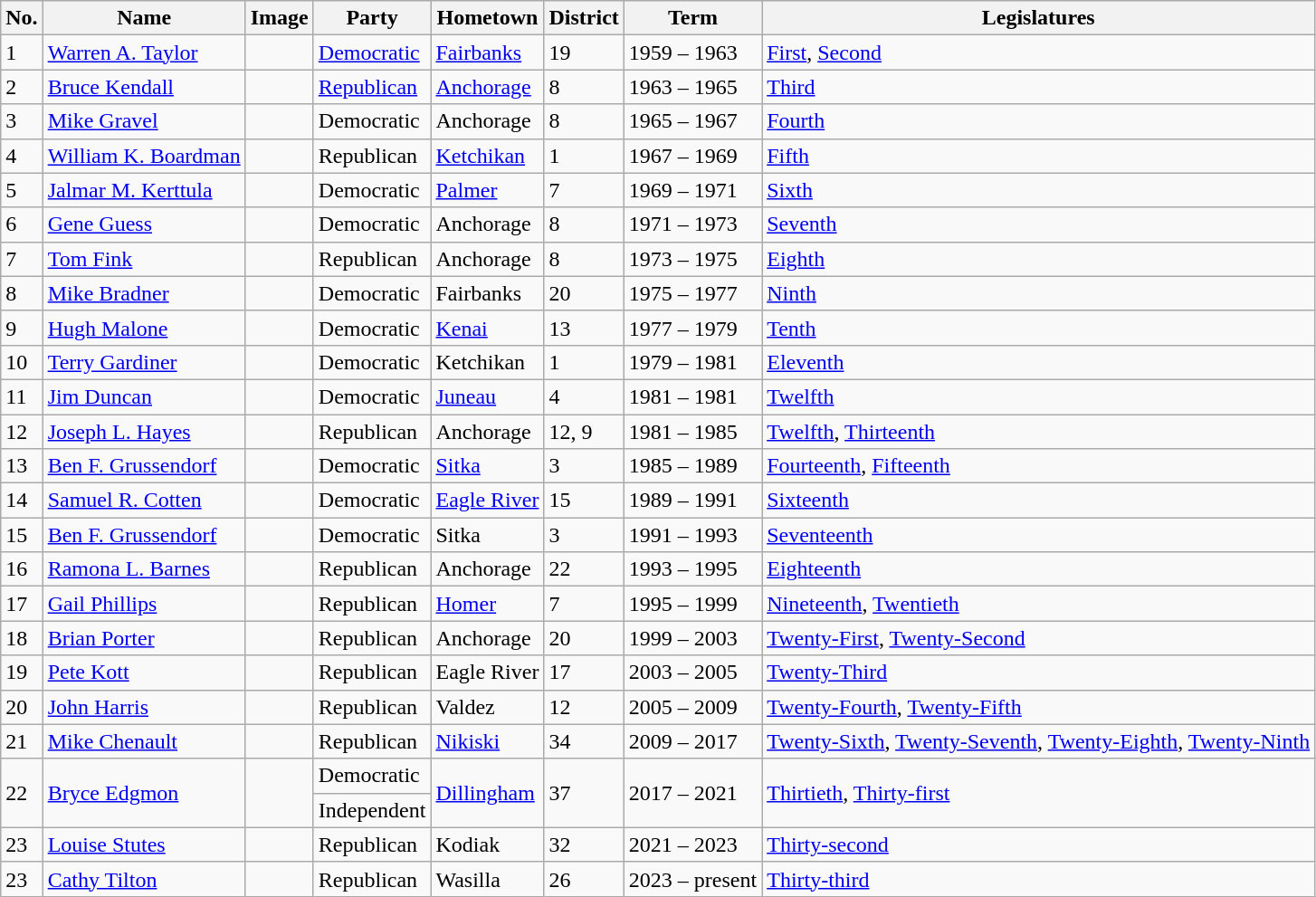<table class="wikitable">
<tr>
<th>No.</th>
<th>Name</th>
<th>Image</th>
<th>Party</th>
<th>Hometown</th>
<th>District</th>
<th>Term</th>
<th>Legislatures</th>
</tr>
<tr>
<td>1</td>
<td><a href='#'>Warren A. Taylor</a></td>
<td></td>
<td><a href='#'>Democratic</a></td>
<td><a href='#'>Fairbanks</a></td>
<td>19</td>
<td>1959 – 1963</td>
<td><a href='#'>First</a>, <a href='#'>Second</a></td>
</tr>
<tr>
<td>2</td>
<td><a href='#'>Bruce Kendall</a></td>
<td></td>
<td><a href='#'>Republican</a></td>
<td><a href='#'>Anchorage</a></td>
<td>8</td>
<td>1963 – 1965</td>
<td><a href='#'>Third</a></td>
</tr>
<tr>
<td>3</td>
<td><a href='#'>Mike Gravel</a></td>
<td></td>
<td>Democratic</td>
<td>Anchorage</td>
<td>8</td>
<td>1965 – 1967</td>
<td><a href='#'>Fourth</a></td>
</tr>
<tr>
<td>4</td>
<td><a href='#'>William K. Boardman</a></td>
<td></td>
<td>Republican</td>
<td><a href='#'>Ketchikan</a></td>
<td>1</td>
<td>1967 – 1969</td>
<td><a href='#'>Fifth</a></td>
</tr>
<tr>
<td>5</td>
<td><a href='#'>Jalmar M. Kerttula</a></td>
<td></td>
<td>Democratic</td>
<td><a href='#'>Palmer</a></td>
<td>7</td>
<td>1969 – 1971</td>
<td><a href='#'>Sixth</a></td>
</tr>
<tr>
<td>6</td>
<td><a href='#'>Gene Guess</a></td>
<td></td>
<td>Democratic</td>
<td>Anchorage</td>
<td>8</td>
<td>1971 – 1973</td>
<td><a href='#'>Seventh</a></td>
</tr>
<tr>
<td>7</td>
<td><a href='#'>Tom Fink</a></td>
<td></td>
<td>Republican</td>
<td>Anchorage</td>
<td>8</td>
<td>1973 – 1975</td>
<td><a href='#'>Eighth</a></td>
</tr>
<tr>
<td>8</td>
<td><a href='#'>Mike Bradner</a></td>
<td></td>
<td>Democratic</td>
<td>Fairbanks</td>
<td>20</td>
<td>1975 – 1977</td>
<td><a href='#'>Ninth</a></td>
</tr>
<tr>
<td>9</td>
<td><a href='#'>Hugh Malone</a></td>
<td></td>
<td>Democratic</td>
<td><a href='#'>Kenai</a></td>
<td>13</td>
<td>1977 – 1979</td>
<td><a href='#'>Tenth</a></td>
</tr>
<tr>
<td>10</td>
<td><a href='#'>Terry Gardiner</a></td>
<td></td>
<td>Democratic</td>
<td>Ketchikan</td>
<td>1</td>
<td>1979 – 1981</td>
<td><a href='#'>Eleventh</a></td>
</tr>
<tr>
<td>11</td>
<td><a href='#'>Jim Duncan</a></td>
<td></td>
<td>Democratic</td>
<td><a href='#'>Juneau</a></td>
<td>4</td>
<td>1981 – 1981</td>
<td><a href='#'>Twelfth</a></td>
</tr>
<tr>
<td>12</td>
<td><a href='#'>Joseph L. Hayes</a></td>
<td></td>
<td>Republican<br></td>
<td>Anchorage</td>
<td>12, 9</td>
<td>1981 – 1985</td>
<td><a href='#'>Twelfth</a>, <a href='#'>Thirteenth</a></td>
</tr>
<tr>
<td>13</td>
<td><a href='#'>Ben F. Grussendorf</a></td>
<td></td>
<td>Democratic</td>
<td><a href='#'>Sitka</a></td>
<td>3</td>
<td>1985 – 1989</td>
<td><a href='#'>Fourteenth</a>, <a href='#'>Fifteenth</a></td>
</tr>
<tr>
<td>14</td>
<td><a href='#'>Samuel R. Cotten</a></td>
<td></td>
<td>Democratic</td>
<td><a href='#'>Eagle River</a></td>
<td>15</td>
<td>1989 – 1991</td>
<td><a href='#'>Sixteenth</a></td>
</tr>
<tr>
<td>15</td>
<td><a href='#'>Ben F. Grussendorf</a></td>
<td></td>
<td>Democratic</td>
<td>Sitka</td>
<td>3</td>
<td>1991 – 1993</td>
<td><a href='#'>Seventeenth</a></td>
</tr>
<tr>
<td>16</td>
<td><a href='#'>Ramona L. Barnes</a></td>
<td></td>
<td>Republican<br></td>
<td>Anchorage</td>
<td>22</td>
<td>1993 – 1995</td>
<td><a href='#'>Eighteenth</a></td>
</tr>
<tr>
<td>17</td>
<td><a href='#'>Gail Phillips</a></td>
<td></td>
<td>Republican</td>
<td><a href='#'>Homer</a></td>
<td>7</td>
<td>1995 – 1999</td>
<td><a href='#'>Nineteenth</a>, <a href='#'>Twentieth</a></td>
</tr>
<tr>
<td>18</td>
<td><a href='#'>Brian Porter</a></td>
<td></td>
<td>Republican</td>
<td>Anchorage</td>
<td>20</td>
<td>1999 – 2003</td>
<td><a href='#'>Twenty-First</a>, <a href='#'>Twenty-Second</a></td>
</tr>
<tr>
<td>19</td>
<td><a href='#'>Pete Kott</a></td>
<td></td>
<td>Republican</td>
<td>Eagle River</td>
<td>17</td>
<td>2003 – 2005</td>
<td><a href='#'>Twenty-Third</a></td>
</tr>
<tr>
<td>20</td>
<td><a href='#'>John Harris</a></td>
<td></td>
<td>Republican</td>
<td>Valdez</td>
<td>12</td>
<td>2005 – 2009</td>
<td><a href='#'>Twenty-Fourth</a>, <a href='#'>Twenty-Fifth</a></td>
</tr>
<tr>
<td>21</td>
<td><a href='#'>Mike Chenault</a></td>
<td></td>
<td>Republican</td>
<td><a href='#'>Nikiski</a></td>
<td>34</td>
<td>2009 – 2017</td>
<td><a href='#'>Twenty-Sixth</a>, <a href='#'>Twenty-Seventh</a>, <a href='#'>Twenty-Eighth</a>, <a href='#'>Twenty-Ninth</a></td>
</tr>
<tr>
<td rowspan=2>22</td>
<td rowspan=2><a href='#'>Bryce Edgmon</a></td>
<td rowspan=2></td>
<td>Democratic</td>
<td rowspan=2><a href='#'>Dillingham</a></td>
<td rowspan=2>37</td>
<td rowspan=2>2017 – 2021</td>
<td rowspan=2><a href='#'>Thirtieth</a>, <a href='#'>Thirty-first</a></td>
</tr>
<tr>
<td>Independent<br></td>
</tr>
<tr>
<td>23</td>
<td><a href='#'>Louise Stutes</a></td>
<td></td>
<td>Republican<br></td>
<td>Kodiak</td>
<td>32</td>
<td>2021 – 2023</td>
<td><a href='#'>Thirty-second</a></td>
</tr>
<tr>
<td>23</td>
<td><a href='#'>Cathy Tilton</a></td>
<td></td>
<td>Republican<br></td>
<td>Wasilla</td>
<td>26</td>
<td>2023 – present</td>
<td><a href='#'>Thirty-third</a></td>
</tr>
</table>
